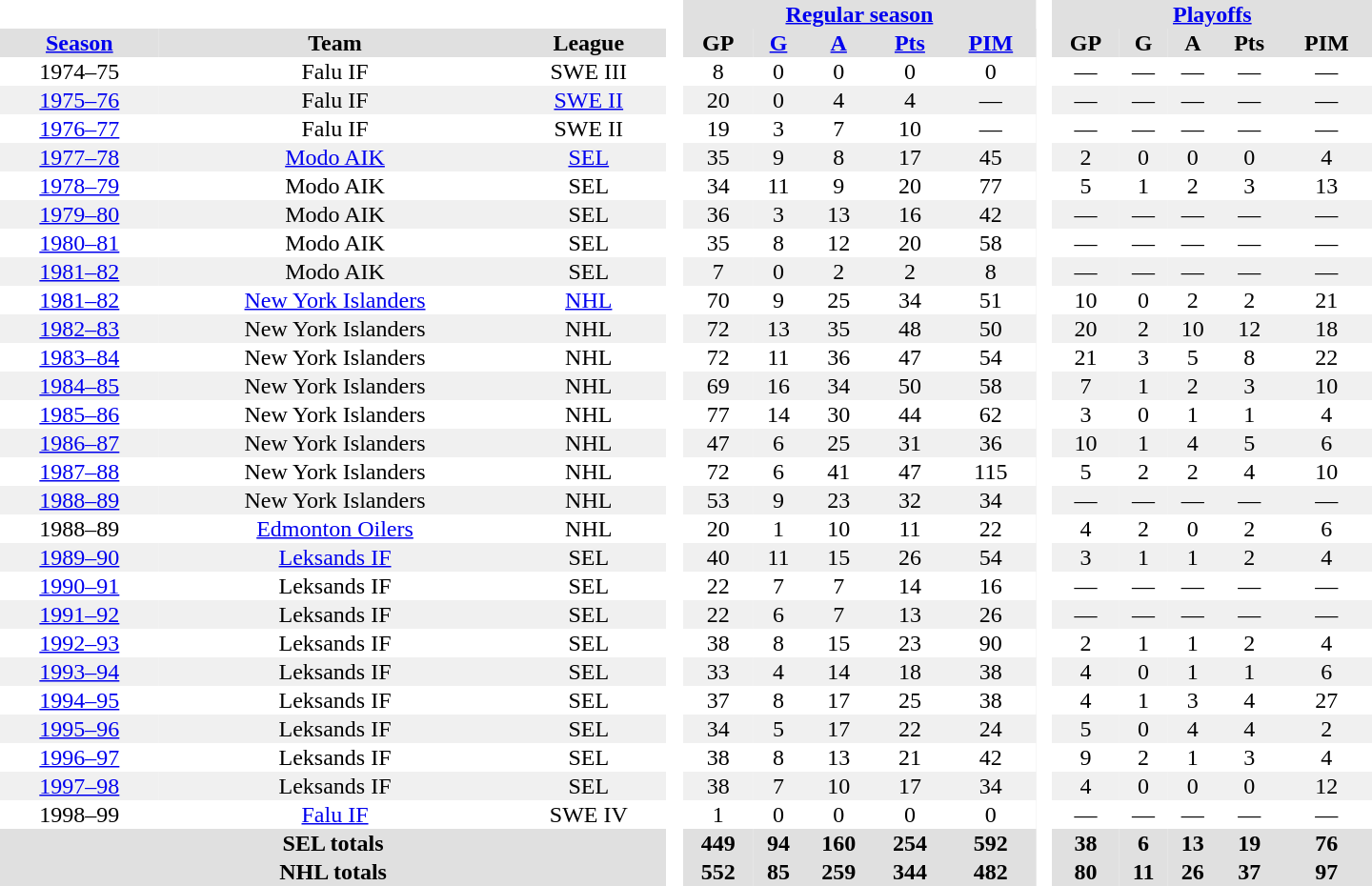<table border="0" cellpadding="1" cellspacing="0" style="text-align:center; width:60em">
<tr bgcolor="#e0e0e0">
<th colspan="3" bgcolor="#ffffff"> </th>
<th rowspan="99" bgcolor="#ffffff"> </th>
<th colspan="5"><a href='#'>Regular season</a></th>
<th rowspan="99" bgcolor="#ffffff"> </th>
<th colspan="5"><a href='#'>Playoffs</a></th>
</tr>
<tr bgcolor="#e0e0e0">
<th><a href='#'>Season</a></th>
<th>Team</th>
<th>League</th>
<th>GP</th>
<th><a href='#'>G</a></th>
<th><a href='#'>A</a></th>
<th><a href='#'>Pts</a></th>
<th><a href='#'>PIM</a></th>
<th>GP</th>
<th>G</th>
<th>A</th>
<th>Pts</th>
<th>PIM</th>
</tr>
<tr>
<td>1974–75</td>
<td>Falu IF</td>
<td>SWE III</td>
<td>8</td>
<td>0</td>
<td>0</td>
<td>0</td>
<td>0</td>
<td>—</td>
<td>—</td>
<td>—</td>
<td>—</td>
<td>—</td>
</tr>
<tr bgcolor="#f0f0f0">
<td><a href='#'>1975–76</a></td>
<td>Falu IF</td>
<td><a href='#'>SWE II</a></td>
<td>20</td>
<td>0</td>
<td>4</td>
<td>4</td>
<td>—</td>
<td>—</td>
<td>—</td>
<td>—</td>
<td>—</td>
<td>—</td>
</tr>
<tr>
<td><a href='#'>1976–77</a></td>
<td>Falu IF</td>
<td>SWE II</td>
<td>19</td>
<td>3</td>
<td>7</td>
<td>10</td>
<td>—</td>
<td>—</td>
<td>—</td>
<td>—</td>
<td>—</td>
<td>—</td>
</tr>
<tr bgcolor="#f0f0f0">
<td><a href='#'>1977–78</a></td>
<td><a href='#'>Modo AIK</a></td>
<td><a href='#'>SEL</a></td>
<td>35</td>
<td>9</td>
<td>8</td>
<td>17</td>
<td>45</td>
<td>2</td>
<td>0</td>
<td>0</td>
<td>0</td>
<td>4</td>
</tr>
<tr>
<td><a href='#'>1978–79</a></td>
<td>Modo AIK</td>
<td>SEL</td>
<td>34</td>
<td>11</td>
<td>9</td>
<td>20</td>
<td>77</td>
<td>5</td>
<td>1</td>
<td>2</td>
<td>3</td>
<td>13</td>
</tr>
<tr bgcolor="#f0f0f0">
<td><a href='#'>1979–80</a></td>
<td>Modo AIK</td>
<td>SEL</td>
<td>36</td>
<td>3</td>
<td>13</td>
<td>16</td>
<td>42</td>
<td>—</td>
<td>—</td>
<td>—</td>
<td>—</td>
<td>—</td>
</tr>
<tr>
<td><a href='#'>1980–81</a></td>
<td>Modo AIK</td>
<td>SEL</td>
<td>35</td>
<td>8</td>
<td>12</td>
<td>20</td>
<td>58</td>
<td>—</td>
<td>—</td>
<td>—</td>
<td>—</td>
<td>—</td>
</tr>
<tr bgcolor="#f0f0f0">
<td><a href='#'>1981–82</a></td>
<td>Modo AIK</td>
<td>SEL</td>
<td>7</td>
<td>0</td>
<td>2</td>
<td>2</td>
<td>8</td>
<td>—</td>
<td>—</td>
<td>—</td>
<td>—</td>
<td>—</td>
</tr>
<tr>
<td><a href='#'>1981–82</a></td>
<td><a href='#'>New York Islanders</a></td>
<td><a href='#'>NHL</a></td>
<td>70</td>
<td>9</td>
<td>25</td>
<td>34</td>
<td>51</td>
<td>10</td>
<td>0</td>
<td>2</td>
<td>2</td>
<td>21</td>
</tr>
<tr bgcolor="#f0f0f0">
<td><a href='#'>1982–83</a></td>
<td>New York Islanders</td>
<td>NHL</td>
<td>72</td>
<td>13</td>
<td>35</td>
<td>48</td>
<td>50</td>
<td>20</td>
<td>2</td>
<td>10</td>
<td>12</td>
<td>18</td>
</tr>
<tr>
<td><a href='#'>1983–84</a></td>
<td>New York Islanders</td>
<td>NHL</td>
<td>72</td>
<td>11</td>
<td>36</td>
<td>47</td>
<td>54</td>
<td>21</td>
<td>3</td>
<td>5</td>
<td>8</td>
<td>22</td>
</tr>
<tr bgcolor="#f0f0f0">
<td><a href='#'>1984–85</a></td>
<td>New York Islanders</td>
<td>NHL</td>
<td>69</td>
<td>16</td>
<td>34</td>
<td>50</td>
<td>58</td>
<td>7</td>
<td>1</td>
<td>2</td>
<td>3</td>
<td>10</td>
</tr>
<tr>
<td><a href='#'>1985–86</a></td>
<td>New York Islanders</td>
<td>NHL</td>
<td>77</td>
<td>14</td>
<td>30</td>
<td>44</td>
<td>62</td>
<td>3</td>
<td>0</td>
<td>1</td>
<td>1</td>
<td>4</td>
</tr>
<tr bgcolor="#f0f0f0">
<td><a href='#'>1986–87</a></td>
<td>New York Islanders</td>
<td>NHL</td>
<td>47</td>
<td>6</td>
<td>25</td>
<td>31</td>
<td>36</td>
<td>10</td>
<td>1</td>
<td>4</td>
<td>5</td>
<td>6</td>
</tr>
<tr>
<td><a href='#'>1987–88</a></td>
<td>New York Islanders</td>
<td>NHL</td>
<td>72</td>
<td>6</td>
<td>41</td>
<td>47</td>
<td>115</td>
<td>5</td>
<td>2</td>
<td>2</td>
<td>4</td>
<td>10</td>
</tr>
<tr bgcolor="#f0f0f0">
<td><a href='#'>1988–89</a></td>
<td>New York Islanders</td>
<td>NHL</td>
<td>53</td>
<td>9</td>
<td>23</td>
<td>32</td>
<td>34</td>
<td>—</td>
<td>—</td>
<td>—</td>
<td>—</td>
<td>—</td>
</tr>
<tr>
<td>1988–89</td>
<td><a href='#'>Edmonton Oilers</a></td>
<td>NHL</td>
<td>20</td>
<td>1</td>
<td>10</td>
<td>11</td>
<td>22</td>
<td>4</td>
<td>2</td>
<td>0</td>
<td>2</td>
<td>6</td>
</tr>
<tr bgcolor="#f0f0f0">
<td><a href='#'>1989–90</a></td>
<td><a href='#'>Leksands IF</a></td>
<td>SEL</td>
<td>40</td>
<td>11</td>
<td>15</td>
<td>26</td>
<td>54</td>
<td>3</td>
<td>1</td>
<td>1</td>
<td>2</td>
<td>4</td>
</tr>
<tr>
<td><a href='#'>1990–91</a></td>
<td>Leksands IF</td>
<td>SEL</td>
<td>22</td>
<td>7</td>
<td>7</td>
<td>14</td>
<td>16</td>
<td>—</td>
<td>—</td>
<td>—</td>
<td>—</td>
<td>—</td>
</tr>
<tr bgcolor="#f0f0f0">
<td><a href='#'>1991–92</a></td>
<td>Leksands IF</td>
<td>SEL</td>
<td>22</td>
<td>6</td>
<td>7</td>
<td>13</td>
<td>26</td>
<td>—</td>
<td>—</td>
<td>—</td>
<td>—</td>
<td>—</td>
</tr>
<tr>
<td><a href='#'>1992–93</a></td>
<td>Leksands IF</td>
<td>SEL</td>
<td>38</td>
<td>8</td>
<td>15</td>
<td>23</td>
<td>90</td>
<td>2</td>
<td>1</td>
<td>1</td>
<td>2</td>
<td>4</td>
</tr>
<tr bgcolor="#f0f0f0">
<td><a href='#'>1993–94</a></td>
<td>Leksands IF</td>
<td>SEL</td>
<td>33</td>
<td>4</td>
<td>14</td>
<td>18</td>
<td>38</td>
<td>4</td>
<td>0</td>
<td>1</td>
<td>1</td>
<td>6</td>
</tr>
<tr>
<td><a href='#'>1994–95</a></td>
<td>Leksands IF</td>
<td>SEL</td>
<td>37</td>
<td>8</td>
<td>17</td>
<td>25</td>
<td>38</td>
<td>4</td>
<td>1</td>
<td>3</td>
<td>4</td>
<td>27</td>
</tr>
<tr bgcolor="#f0f0f0">
<td><a href='#'>1995–96</a></td>
<td>Leksands IF</td>
<td>SEL</td>
<td>34</td>
<td>5</td>
<td>17</td>
<td>22</td>
<td>24</td>
<td>5</td>
<td>0</td>
<td>4</td>
<td>4</td>
<td>2</td>
</tr>
<tr>
<td><a href='#'>1996–97</a></td>
<td>Leksands IF</td>
<td>SEL</td>
<td>38</td>
<td>8</td>
<td>13</td>
<td>21</td>
<td>42</td>
<td>9</td>
<td>2</td>
<td>1</td>
<td>3</td>
<td>4</td>
</tr>
<tr bgcolor="#f0f0f0">
<td><a href='#'>1997–98</a></td>
<td>Leksands IF</td>
<td>SEL</td>
<td>38</td>
<td>7</td>
<td>10</td>
<td>17</td>
<td>34</td>
<td>4</td>
<td>0</td>
<td>0</td>
<td>0</td>
<td>12</td>
</tr>
<tr>
<td>1998–99</td>
<td><a href='#'>Falu IF</a></td>
<td>SWE IV</td>
<td>1</td>
<td>0</td>
<td>0</td>
<td>0</td>
<td>0</td>
<td>—</td>
<td>—</td>
<td>—</td>
<td>—</td>
<td>—</td>
</tr>
<tr bgcolor="#e0e0e0">
<th colspan="3">SEL totals</th>
<th>449</th>
<th>94</th>
<th>160</th>
<th>254</th>
<th>592</th>
<th>38</th>
<th>6</th>
<th>13</th>
<th>19</th>
<th>76</th>
</tr>
<tr bgcolor="#e0e0e0">
<th colspan="3">NHL totals</th>
<th>552</th>
<th>85</th>
<th>259</th>
<th>344</th>
<th>482</th>
<th>80</th>
<th>11</th>
<th>26</th>
<th>37</th>
<th>97</th>
</tr>
</table>
